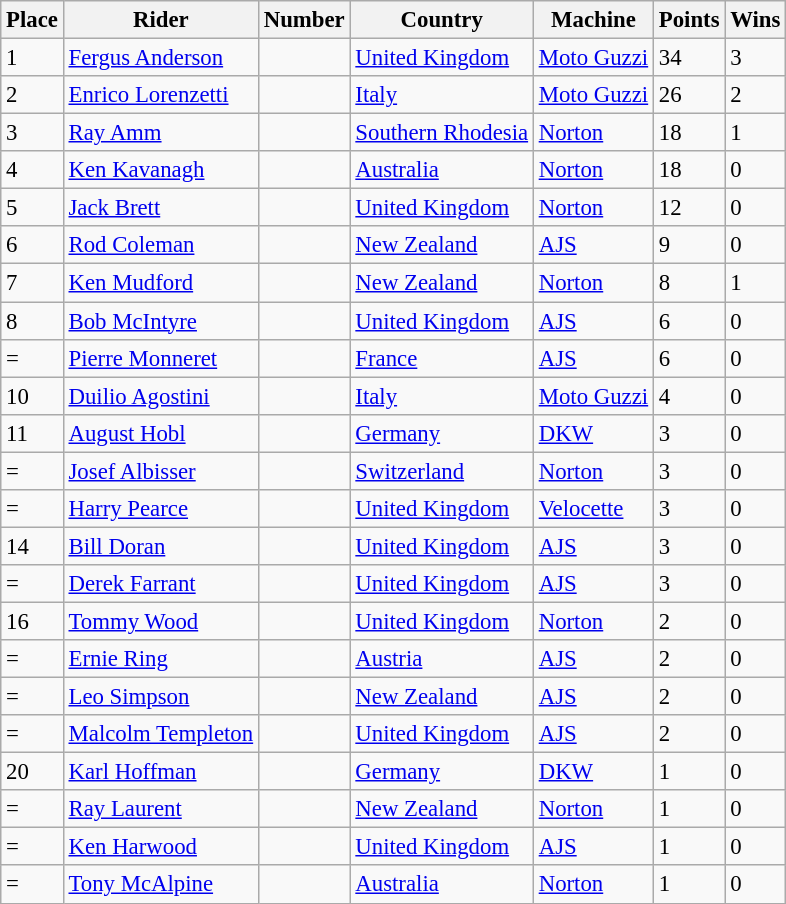<table class="wikitable" style="font-size: 95%;">
<tr>
<th>Place</th>
<th>Rider</th>
<th>Number</th>
<th>Country</th>
<th>Machine</th>
<th>Points</th>
<th>Wins</th>
</tr>
<tr>
<td>1</td>
<td> <a href='#'>Fergus Anderson</a></td>
<td></td>
<td><a href='#'>United Kingdom</a></td>
<td><a href='#'>Moto Guzzi</a></td>
<td>34</td>
<td>3</td>
</tr>
<tr>
<td>2</td>
<td> <a href='#'>Enrico Lorenzetti</a></td>
<td></td>
<td><a href='#'>Italy</a></td>
<td><a href='#'>Moto Guzzi</a></td>
<td>26</td>
<td>2</td>
</tr>
<tr>
<td>3</td>
<td> <a href='#'>Ray Amm</a></td>
<td></td>
<td><a href='#'>Southern Rhodesia</a></td>
<td><a href='#'>Norton</a></td>
<td>18</td>
<td>1</td>
</tr>
<tr>
<td>4</td>
<td> <a href='#'>Ken Kavanagh</a></td>
<td></td>
<td><a href='#'>Australia</a></td>
<td><a href='#'>Norton</a></td>
<td>18</td>
<td>0</td>
</tr>
<tr>
<td>5</td>
<td> <a href='#'>Jack Brett</a></td>
<td></td>
<td><a href='#'>United Kingdom</a></td>
<td><a href='#'>Norton</a></td>
<td>12</td>
<td>0</td>
</tr>
<tr>
<td>6</td>
<td> <a href='#'>Rod Coleman</a></td>
<td></td>
<td><a href='#'>New Zealand</a></td>
<td><a href='#'>AJS</a></td>
<td>9</td>
<td>0</td>
</tr>
<tr>
<td>7</td>
<td> <a href='#'>Ken Mudford</a></td>
<td></td>
<td><a href='#'>New Zealand</a></td>
<td><a href='#'>Norton</a></td>
<td>8</td>
<td>1</td>
</tr>
<tr>
<td>8</td>
<td> <a href='#'>Bob McIntyre</a></td>
<td></td>
<td><a href='#'>United Kingdom</a></td>
<td><a href='#'>AJS</a></td>
<td>6</td>
<td>0</td>
</tr>
<tr>
<td>=</td>
<td> <a href='#'>Pierre Monneret</a></td>
<td></td>
<td><a href='#'>France</a></td>
<td><a href='#'>AJS</a></td>
<td>6</td>
<td>0</td>
</tr>
<tr>
<td>10</td>
<td> <a href='#'>Duilio Agostini</a></td>
<td></td>
<td><a href='#'>Italy</a></td>
<td><a href='#'>Moto Guzzi</a></td>
<td>4</td>
<td>0</td>
</tr>
<tr>
<td>11</td>
<td> <a href='#'>August Hobl</a></td>
<td></td>
<td><a href='#'>Germany</a></td>
<td><a href='#'>DKW</a></td>
<td>3</td>
<td>0</td>
</tr>
<tr>
<td>=</td>
<td> <a href='#'>Josef Albisser</a></td>
<td></td>
<td><a href='#'>Switzerland</a></td>
<td><a href='#'>Norton</a></td>
<td>3</td>
<td>0</td>
</tr>
<tr>
<td>=</td>
<td> <a href='#'>Harry Pearce</a></td>
<td></td>
<td><a href='#'>United Kingdom</a></td>
<td><a href='#'>Velocette</a></td>
<td>3</td>
<td>0</td>
</tr>
<tr>
<td>14</td>
<td> <a href='#'>Bill Doran</a></td>
<td></td>
<td><a href='#'>United Kingdom</a></td>
<td><a href='#'>AJS</a></td>
<td>3</td>
<td>0</td>
</tr>
<tr>
<td>=</td>
<td> <a href='#'>Derek Farrant</a></td>
<td></td>
<td><a href='#'>United Kingdom</a></td>
<td><a href='#'>AJS</a></td>
<td>3</td>
<td>0</td>
</tr>
<tr>
<td>16</td>
<td> <a href='#'>Tommy Wood</a></td>
<td></td>
<td><a href='#'>United Kingdom</a></td>
<td><a href='#'>Norton</a></td>
<td>2</td>
<td>0</td>
</tr>
<tr>
<td>=</td>
<td> <a href='#'>Ernie Ring</a></td>
<td></td>
<td><a href='#'>Austria</a></td>
<td><a href='#'>AJS</a></td>
<td>2</td>
<td>0</td>
</tr>
<tr>
<td>=</td>
<td> <a href='#'>Leo Simpson</a></td>
<td></td>
<td><a href='#'>New Zealand</a></td>
<td><a href='#'>AJS</a></td>
<td>2</td>
<td>0</td>
</tr>
<tr>
<td>=</td>
<td> <a href='#'>Malcolm Templeton</a></td>
<td></td>
<td><a href='#'>United Kingdom</a></td>
<td><a href='#'>AJS</a></td>
<td>2</td>
<td>0</td>
</tr>
<tr>
<td>20</td>
<td> <a href='#'>Karl Hoffman</a></td>
<td></td>
<td><a href='#'>Germany</a></td>
<td><a href='#'>DKW</a></td>
<td>1</td>
<td>0</td>
</tr>
<tr>
<td>=</td>
<td> <a href='#'>Ray Laurent</a></td>
<td></td>
<td><a href='#'>New Zealand</a></td>
<td><a href='#'>Norton</a></td>
<td>1</td>
<td>0</td>
</tr>
<tr>
<td>=</td>
<td> <a href='#'>Ken Harwood</a></td>
<td></td>
<td><a href='#'>United Kingdom</a></td>
<td><a href='#'>AJS</a></td>
<td>1</td>
<td>0</td>
</tr>
<tr>
<td>=</td>
<td> <a href='#'>Tony McAlpine</a></td>
<td></td>
<td><a href='#'>Australia</a></td>
<td><a href='#'>Norton</a></td>
<td>1</td>
<td>0</td>
</tr>
</table>
